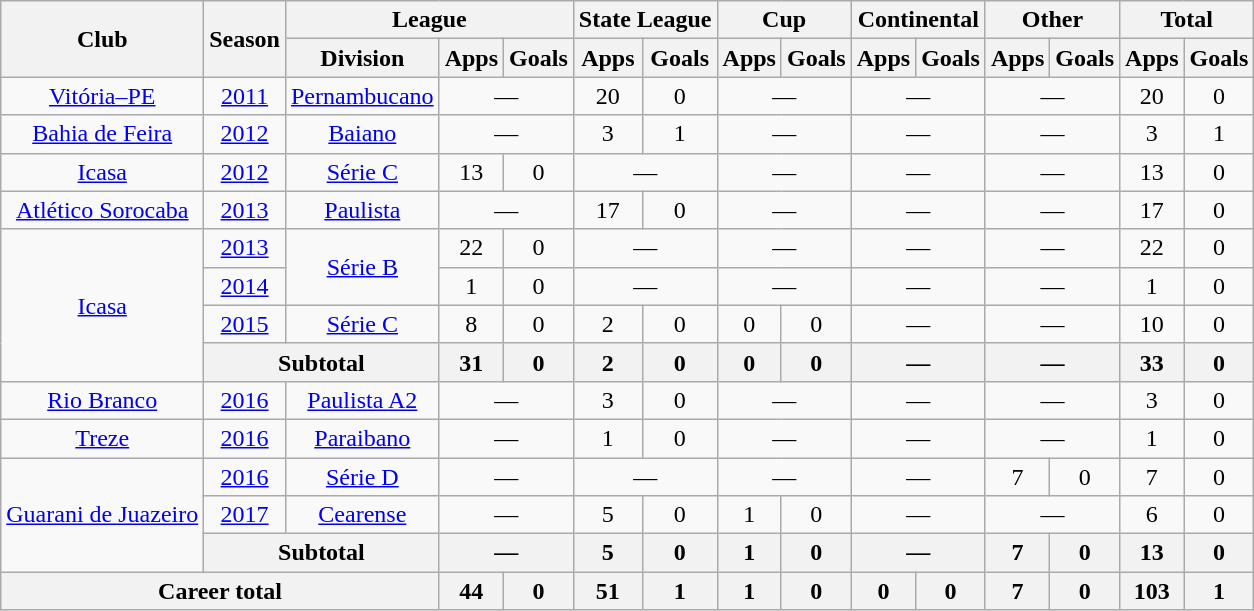<table class="wikitable" style="text-align: center;">
<tr>
<th rowspan="2">Club</th>
<th rowspan="2">Season</th>
<th colspan="3">League</th>
<th colspan="2">State League</th>
<th colspan="2">Cup</th>
<th colspan="2">Continental</th>
<th colspan="2">Other</th>
<th colspan="2">Total</th>
</tr>
<tr>
<th>Division</th>
<th>Apps</th>
<th>Goals</th>
<th>Apps</th>
<th>Goals</th>
<th>Apps</th>
<th>Goals</th>
<th>Apps</th>
<th>Goals</th>
<th>Apps</th>
<th>Goals</th>
<th>Apps</th>
<th>Goals</th>
</tr>
<tr>
<td align="center"><a href='#'>Vitória–PE</a></td>
<td><a href='#'>2011</a></td>
<td><a href='#'>Pernambucano</a></td>
<td colspan="2">—</td>
<td>20</td>
<td>0</td>
<td colspan="2">—</td>
<td colspan="2">—</td>
<td colspan="2">—</td>
<td>20</td>
<td>0</td>
</tr>
<tr>
<td align="center"><a href='#'>Bahia de Feira</a></td>
<td><a href='#'>2012</a></td>
<td><a href='#'>Baiano</a></td>
<td colspan="2">—</td>
<td>3</td>
<td>1</td>
<td colspan="2">—</td>
<td colspan="2">—</td>
<td colspan="2">—</td>
<td>3</td>
<td>1</td>
</tr>
<tr>
<td align="center"><a href='#'>Icasa</a></td>
<td><a href='#'>2012</a></td>
<td><a href='#'>Série C</a></td>
<td>13</td>
<td>0</td>
<td colspan="2">—</td>
<td colspan="2">—</td>
<td colspan="2">—</td>
<td colspan="2">—</td>
<td>13</td>
<td>0</td>
</tr>
<tr>
<td align="center"><a href='#'>Atlético Sorocaba</a></td>
<td><a href='#'>2013</a></td>
<td><a href='#'>Paulista</a></td>
<td colspan="2">—</td>
<td>17</td>
<td>0</td>
<td colspan="2">—</td>
<td colspan="2">—</td>
<td colspan="2">—</td>
<td>17</td>
<td>0</td>
</tr>
<tr>
<td rowspan=4 align="center"><a href='#'>Icasa</a></td>
<td><a href='#'>2013</a></td>
<td rowspan=2><a href='#'>Série B</a></td>
<td>22</td>
<td>0</td>
<td colspan="2">—</td>
<td colspan="2">—</td>
<td colspan="2">—</td>
<td colspan="2">—</td>
<td>22</td>
<td>0</td>
</tr>
<tr>
<td><a href='#'>2014</a></td>
<td>1</td>
<td>0</td>
<td colspan="2">—</td>
<td colspan="2">—</td>
<td colspan="2">—</td>
<td colspan="2">—</td>
<td>1</td>
<td>0</td>
</tr>
<tr>
<td><a href='#'>2015</a></td>
<td><a href='#'>Série C</a></td>
<td>8</td>
<td>0</td>
<td>2</td>
<td>0</td>
<td>0</td>
<td>0</td>
<td colspan="2">—</td>
<td colspan="2">—</td>
<td>10</td>
<td>0</td>
</tr>
<tr>
<th colspan="2">Subtotal</th>
<th>31</th>
<th>0</th>
<th>2</th>
<th>0</th>
<th>0</th>
<th>0</th>
<th colspan="2">—</th>
<th colspan="2">—</th>
<th>33</th>
<th>0</th>
</tr>
<tr>
<td align="center"><a href='#'>Rio Branco</a></td>
<td><a href='#'>2016</a></td>
<td><a href='#'>Paulista A2</a></td>
<td colspan="2">—</td>
<td>3</td>
<td>0</td>
<td colspan="2">—</td>
<td colspan="2">—</td>
<td colspan="2">—</td>
<td>3</td>
<td>0</td>
</tr>
<tr>
<td align="center"><a href='#'>Treze</a></td>
<td><a href='#'>2016</a></td>
<td><a href='#'>Paraibano</a></td>
<td colspan="2">—</td>
<td>1</td>
<td>0</td>
<td colspan="2">—</td>
<td colspan="2">—</td>
<td colspan="2">—</td>
<td>1</td>
<td>0</td>
</tr>
<tr>
<td rowspan=3 align="center"><a href='#'>Guarani de Juazeiro</a></td>
<td><a href='#'>2016</a></td>
<td><a href='#'>Série D</a></td>
<td colspan="2">—</td>
<td colspan="2">—</td>
<td colspan="2">—</td>
<td colspan="2">—</td>
<td>7</td>
<td>0</td>
<td>7</td>
<td>0</td>
</tr>
<tr>
<td><a href='#'>2017</a></td>
<td><a href='#'>Cearense</a></td>
<td colspan="2">—</td>
<td>5</td>
<td>0</td>
<td>1</td>
<td>0</td>
<td colspan="2">—</td>
<td colspan="2">—</td>
<td>6</td>
<td>0</td>
</tr>
<tr>
<th colspan="2">Subtotal</th>
<th colspan="2">—</th>
<th>5</th>
<th>0</th>
<th>1</th>
<th>0</th>
<th colspan="2">—</th>
<th>7</th>
<th>0</th>
<th>13</th>
<th>0</th>
</tr>
<tr>
<th colspan="3"><strong>Career total</strong></th>
<th>44</th>
<th>0</th>
<th>51</th>
<th>1</th>
<th>1</th>
<th>0</th>
<th>0</th>
<th>0</th>
<th>7</th>
<th>0</th>
<th>103</th>
<th>1</th>
</tr>
</table>
